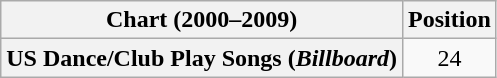<table class="wikitable plainrowheaders">
<tr>
<th>Chart (2000–2009)</th>
<th>Position</th>
</tr>
<tr>
<th scope="row">US Dance/Club Play Songs (<em>Billboard</em>)</th>
<td style="text-align:center;">24</td>
</tr>
</table>
